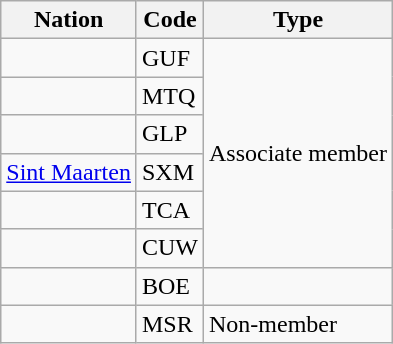<table class="wikitable">
<tr>
<th>Nation</th>
<th>Code</th>
<th>Type</th>
</tr>
<tr>
<td></td>
<td>GUF</td>
<td rowspan=6>Associate member</td>
</tr>
<tr>
<td></td>
<td>MTQ</td>
</tr>
<tr>
<td></td>
<td>GLP</td>
</tr>
<tr>
<td>  <a href='#'>Sint Maarten</a></td>
<td>SXM</td>
</tr>
<tr>
<td></td>
<td>TCA</td>
</tr>
<tr>
<td></td>
<td>CUW</td>
</tr>
<tr>
<td></td>
<td>BOE</td>
</tr>
<tr>
<td></td>
<td>MSR</td>
<td>Non-member</td>
</tr>
</table>
